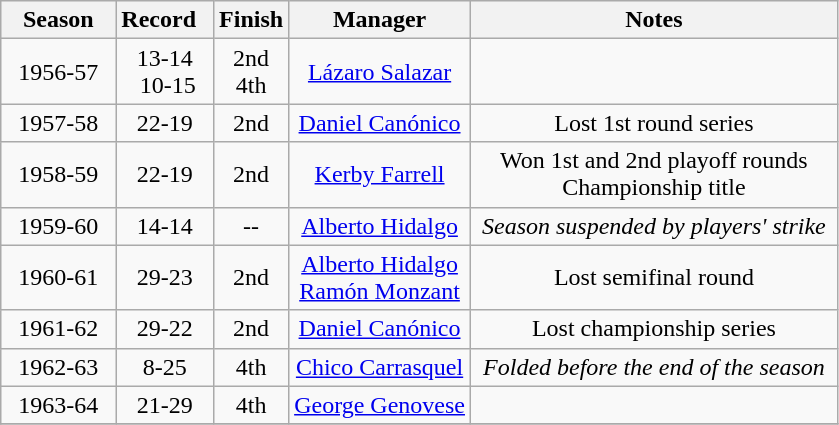<table class="wikitable">
<tr style="background: #F2F2F2;">
<th>Season</th>
<th>Record  </th>
<th>Finish</th>
<th>Manager</th>
<th>Notes</th>
</tr>
<tr align=center>
<td>  1956-57  </td>
<td>  13-14  <br> 10-15 </td>
<td>2nd<br>4th</td>
<td><a href='#'>Lázaro Salazar</a></td>
<td></td>
</tr>
<tr align=center>
<td>1957-58</td>
<td>22-19</td>
<td>2nd</td>
<td><a href='#'>Daniel Canónico</a></td>
<td>Lost 1st round series</td>
</tr>
<tr align=center>
<td>1958-59</td>
<td>22-19</td>
<td>2nd</td>
<td><a href='#'>Kerby Farrell</a></td>
<td>Won 1st and 2nd playoff rounds<br>Championship title</td>
</tr>
<tr align=center>
<td>1959-60</td>
<td>14-14</td>
<td>--</td>
<td><a href='#'>Alberto Hidalgo</a></td>
<td> <em>Season suspended by players' strike</em> </td>
</tr>
<tr align=center>
<td>1960-61</td>
<td>29-23</td>
<td>2nd</td>
<td><a href='#'>Alberto Hidalgo</a><br><a href='#'>Ramón Monzant</a></td>
<td>Lost semifinal round</td>
</tr>
<tr align=center>
<td>1961-62</td>
<td>29-22</td>
<td>2nd</td>
<td><a href='#'>Daniel Canónico</a></td>
<td>Lost championship series</td>
</tr>
<tr align=center>
<td>1962-63</td>
<td>8-25</td>
<td>4th</td>
<td><a href='#'>Chico Carrasquel</a></td>
<td><em>Folded before the end of the season</em></td>
</tr>
<tr align=center>
<td>1963-64</td>
<td>21-29</td>
<td>4th</td>
<td><a href='#'>George Genovese</a></td>
<td></td>
</tr>
<tr align=center>
</tr>
</table>
